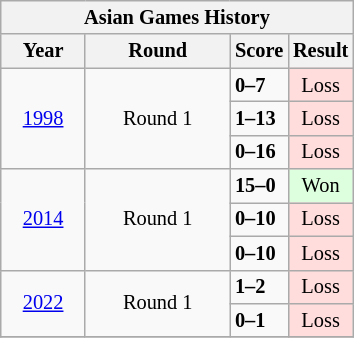<table class="wikitable" style="text-align: center;font-size:85%;">
<tr>
<th colspan="4" #013A5E; color: #FFFFFF;>Asian Games History</th>
</tr>
<tr>
<th style="width:50px;" #0000FF;>Year</th>
<th style="width:90px;" #0000FF;>Round</th>
<th #0000FF;>Score</th>
<th #0000FF;>Result</th>
</tr>
<tr>
<td rowspan=3><a href='#'>1998</a></td>
<td rowspan=3>Round 1</td>
<td align="left"> <strong>0–7</strong> </td>
<td style="background:#fdd;">Loss</td>
</tr>
<tr>
<td align="left"> <strong>1–13</strong> </td>
<td style="background:#fdd;">Loss</td>
</tr>
<tr>
<td align="left"> <strong>0–16</strong> </td>
<td style="background:#fdd;">Loss</td>
</tr>
<tr>
<td rowspan=3><a href='#'>2014</a></td>
<td rowspan=3>Round 1</td>
<td align="left"> <strong>15–0</strong> </td>
<td style="background:#dfd;">Won</td>
</tr>
<tr>
<td align="left"> <strong>0–10</strong> </td>
<td style="background:#fdd;">Loss</td>
</tr>
<tr>
<td align="left"> <strong>0–10</strong> </td>
<td style="background:#fdd;">Loss</td>
</tr>
<tr>
<td rowspan=2><a href='#'>2022</a></td>
<td rowspan=2>Round 1</td>
<td align="left"> <strong>1–2</strong> </td>
<td style="background:#fdd;">Loss</td>
</tr>
<tr>
<td align="left"> <strong>0–1</strong> </td>
<td style="background:#fdd;">Loss</td>
</tr>
<tr>
</tr>
</table>
